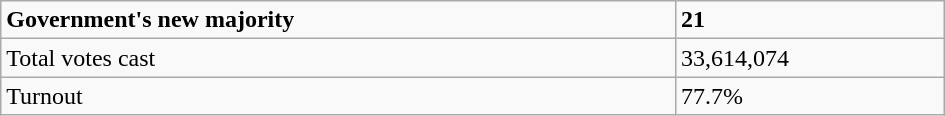<table class="wikitable" style="width:630px">
<tr>
<td><strong>Government's new majority</strong></td>
<td><strong>21</strong></td>
</tr>
<tr>
<td>Total votes cast</td>
<td>33,614,074</td>
</tr>
<tr>
<td>Turnout</td>
<td>77.7%</td>
</tr>
</table>
